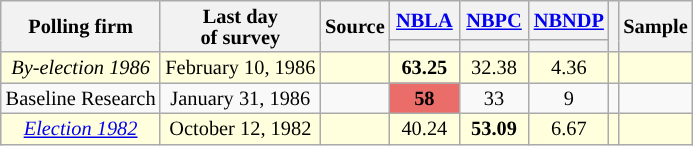<table class="wikitable sortable" style="text-align:center;font-size:85%;line-height:14px;" align="center">
<tr>
<th rowspan="2">Polling firm</th>
<th rowspan="2">Last day <br>of survey</th>
<th rowspan="2">Source</th>
<th class="unsortable" style="width:40px;"><a href='#'>NBLA</a></th>
<th class="unsortable" style="width:40px;"><a href='#'>NBPC</a></th>
<th class="unsortable" style="width:40px;"><a href='#'>NBNDP</a></th>
<th rowspan="2"></th>
<th rowspan="2">Sample</th>
</tr>
<tr style="line-height:5px;">
<th style="background:"></th>
<th style="background:"></th>
<th style="background:"></th>
</tr>
<tr>
<td style="background:#ffd;"><em>By-election 1986</em></td>
<td style="background:#ffd;">February 10, 1986</td>
<td style="background:#ffd;"></td>
<td style="background:#ffd;"><strong>63.25</strong></td>
<td style="background:#ffd;">32.38</td>
<td style="background:#ffd;">4.36</td>
<td style="background:#ffd;"></td>
<td style="background:#ffd;"></td>
</tr>
<tr>
<td>Baseline Research</td>
<td>January 31, 1986</td>
<td></td>
<td style="background:#EA6D6A"><strong>58</strong></td>
<td>33</td>
<td>9</td>
<td></td>
<td></td>
</tr>
<tr>
<td style="background:#ffd;"><em><a href='#'>Election 1982</a></em></td>
<td style="background:#ffd;">October 12, 1982</td>
<td style="background:#ffd;"></td>
<td style="background:#ffd;">40.24</td>
<td style="background:#ffd;"><strong>53.09</strong></td>
<td style="background:#ffd;">6.67</td>
<td style="background:#ffd;"></td>
<td style="background:#ffd;"></td>
</tr>
</table>
